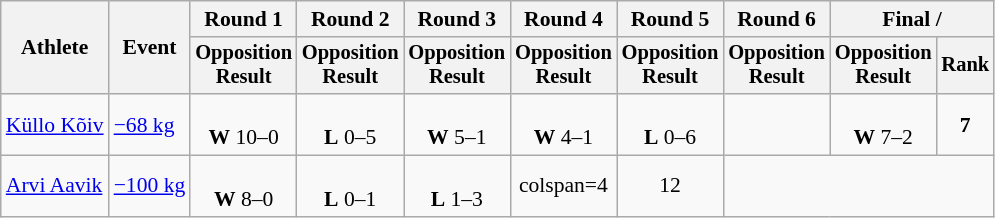<table class="wikitable" style="font-size:90%">
<tr>
<th rowspan="2">Athlete</th>
<th rowspan="2">Event</th>
<th>Round 1</th>
<th>Round 2</th>
<th>Round 3</th>
<th>Round 4</th>
<th>Round 5</th>
<th>Round 6</th>
<th colspan=2>Final / </th>
</tr>
<tr style="font-size: 95%">
<th>Opposition<br>Result</th>
<th>Opposition<br>Result</th>
<th>Opposition<br>Result</th>
<th>Opposition<br>Result</th>
<th>Opposition<br>Result</th>
<th>Opposition<br>Result</th>
<th>Opposition<br>Result</th>
<th>Rank</th>
</tr>
<tr align=center>
<td align=left><a href='#'>Küllo Kõiv</a></td>
<td align=left><a href='#'>−68 kg</a></td>
<td><br><strong>W</strong> 10–0</td>
<td><br><strong>L</strong> 0–5</td>
<td><br><strong>W</strong> 5–1</td>
<td><br><strong>W</strong> 4–1</td>
<td><br><strong>L</strong> 0–6</td>
<td></td>
<td><br><strong>W</strong> 7–2</td>
<td><strong>7</strong></td>
</tr>
<tr align=center>
<td align=left><a href='#'>Arvi Aavik</a></td>
<td align=left><a href='#'>−100 kg</a></td>
<td><br><strong>W</strong> 8–0</td>
<td><br><strong>L</strong> 0–1</td>
<td><br><strong>L</strong> 1–3</td>
<td>colspan=4 </td>
<td>12</td>
</tr>
</table>
